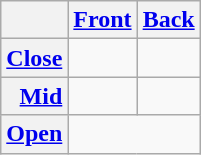<table class="wikitable" style="text-align:center;">
<tr>
<th></th>
<th><a href='#'>Front</a></th>
<th><a href='#'>Back</a></th>
</tr>
<tr>
<th style="text-align: right;"><a href='#'>Close</a></th>
<td><br></td>
<td><br></td>
</tr>
<tr>
<th style="text-align: right;"><a href='#'>Mid</a></th>
<td><br></td>
<td><br></td>
</tr>
<tr>
<th style="text-align: right;"><a href='#'>Open</a></th>
<td colspan=2><br></td>
</tr>
</table>
